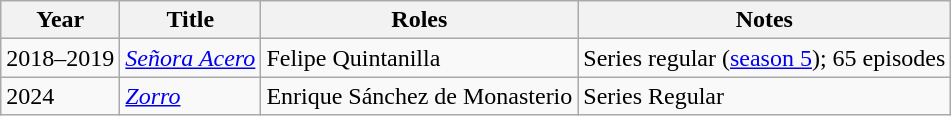<table class="wikitable sortable">
<tr>
<th>Year</th>
<th>Title</th>
<th>Roles</th>
<th>Notes</th>
</tr>
<tr>
<td>2018–2019</td>
<td><em><a href='#'>Señora Acero</a></em></td>
<td>Felipe Quintanilla</td>
<td>Series regular (<a href='#'>season 5</a>); 65 episodes</td>
</tr>
<tr>
<td>2024</td>
<td><em><a href='#'>Zorro</a></em></td>
<td>Enrique Sánchez de Monasterio</td>
<td>Series Regular</td>
</tr>
</table>
